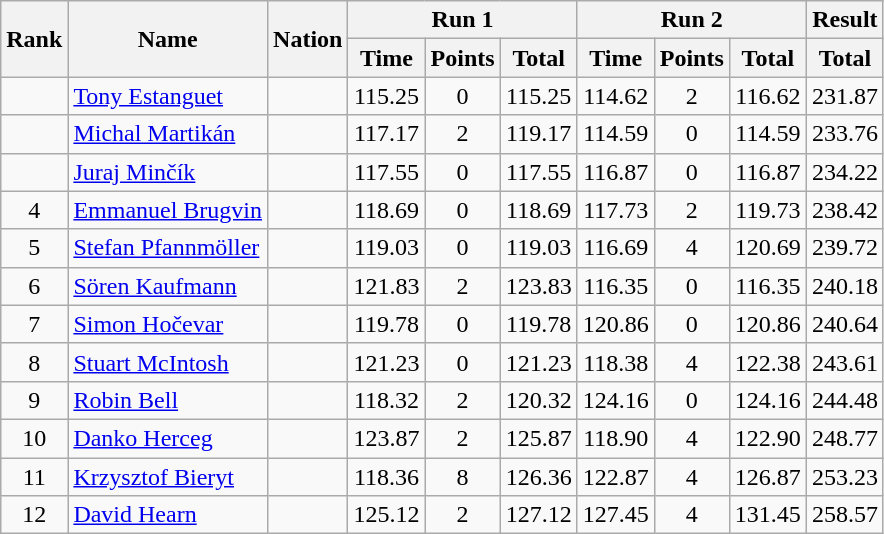<table class="wikitable sortable" style="text-align:center">
<tr>
<th rowspan=2>Rank</th>
<th rowspan=2>Name</th>
<th rowspan=2>Nation</th>
<th colspan=3>Run 1</th>
<th colspan=3>Run 2</th>
<th>Result</th>
</tr>
<tr>
<th>Time</th>
<th>Points</th>
<th>Total</th>
<th>Time</th>
<th>Points</th>
<th>Total</th>
<th>Total</th>
</tr>
<tr>
<td></td>
<td align=left><a href='#'>Tony Estanguet</a></td>
<td align=left></td>
<td>115.25</td>
<td>0</td>
<td>115.25</td>
<td>114.62</td>
<td>2</td>
<td>116.62</td>
<td>231.87</td>
</tr>
<tr>
<td></td>
<td align=left><a href='#'>Michal Martikán</a></td>
<td align=left></td>
<td>117.17</td>
<td>2</td>
<td>119.17</td>
<td>114.59</td>
<td>0</td>
<td>114.59</td>
<td>233.76</td>
</tr>
<tr>
<td></td>
<td align=left><a href='#'>Juraj Minčík</a></td>
<td align=left></td>
<td>117.55</td>
<td>0</td>
<td>117.55</td>
<td>116.87</td>
<td>0</td>
<td>116.87</td>
<td>234.22</td>
</tr>
<tr>
<td>4</td>
<td align=left><a href='#'>Emmanuel Brugvin</a></td>
<td align=left></td>
<td>118.69</td>
<td>0</td>
<td>118.69</td>
<td>117.73</td>
<td>2</td>
<td>119.73</td>
<td>238.42</td>
</tr>
<tr>
<td>5</td>
<td align=left><a href='#'>Stefan Pfannmöller</a></td>
<td align=left></td>
<td>119.03</td>
<td>0</td>
<td>119.03</td>
<td>116.69</td>
<td>4</td>
<td>120.69</td>
<td>239.72</td>
</tr>
<tr>
<td>6</td>
<td align=left><a href='#'>Sören Kaufmann</a></td>
<td align=left></td>
<td>121.83</td>
<td>2</td>
<td>123.83</td>
<td>116.35</td>
<td>0</td>
<td>116.35</td>
<td>240.18</td>
</tr>
<tr>
<td>7</td>
<td align=left><a href='#'>Simon Hočevar</a></td>
<td align=left></td>
<td>119.78</td>
<td>0</td>
<td>119.78</td>
<td>120.86</td>
<td>0</td>
<td>120.86</td>
<td>240.64</td>
</tr>
<tr>
<td>8</td>
<td align=left><a href='#'>Stuart McIntosh</a></td>
<td align=left></td>
<td>121.23</td>
<td>0</td>
<td>121.23</td>
<td>118.38</td>
<td>4</td>
<td>122.38</td>
<td>243.61</td>
</tr>
<tr>
<td>9</td>
<td align=left><a href='#'>Robin Bell</a></td>
<td align=left></td>
<td>118.32</td>
<td>2</td>
<td>120.32</td>
<td>124.16</td>
<td>0</td>
<td>124.16</td>
<td>244.48</td>
</tr>
<tr>
<td>10</td>
<td align=left><a href='#'>Danko Herceg</a></td>
<td align=left></td>
<td>123.87</td>
<td>2</td>
<td>125.87</td>
<td>118.90</td>
<td>4</td>
<td>122.90</td>
<td>248.77</td>
</tr>
<tr>
<td>11</td>
<td align=left><a href='#'>Krzysztof Bieryt</a></td>
<td align=left></td>
<td>118.36</td>
<td>8</td>
<td>126.36</td>
<td>122.87</td>
<td>4</td>
<td>126.87</td>
<td>253.23</td>
</tr>
<tr>
<td>12</td>
<td align=left><a href='#'>David Hearn</a></td>
<td align=left></td>
<td>125.12</td>
<td>2</td>
<td>127.12</td>
<td>127.45</td>
<td>4</td>
<td>131.45</td>
<td>258.57</td>
</tr>
</table>
